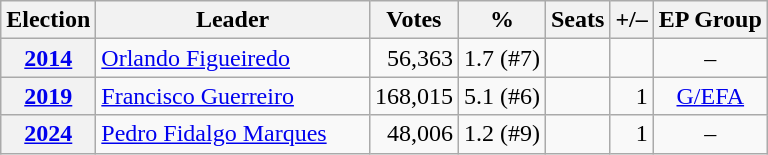<table class="wikitable" style="text-align:right;">
<tr>
<th>Election</th>
<th width="175px">Leader</th>
<th>Votes</th>
<th>%</th>
<th>Seats</th>
<th>+/–</th>
<th>EP Group</th>
</tr>
<tr>
<th><a href='#'>2014</a></th>
<td align=left><a href='#'>Orlando Figueiredo</a></td>
<td>56,363</td>
<td>1.7 (#7)</td>
<td></td>
<td></td>
<td align=center>–</td>
</tr>
<tr>
<th><a href='#'>2019</a></th>
<td align=left><a href='#'>Francisco Guerreiro</a></td>
<td>168,015</td>
<td>5.1 (#6)</td>
<td></td>
<td>1</td>
<td align=center><a href='#'>G/EFA</a></td>
</tr>
<tr>
<th><a href='#'>2024</a></th>
<td align=left><a href='#'>Pedro Fidalgo Marques</a></td>
<td>48,006</td>
<td>1.2 (#9)</td>
<td></td>
<td>1</td>
<td align=center>–</td>
</tr>
</table>
